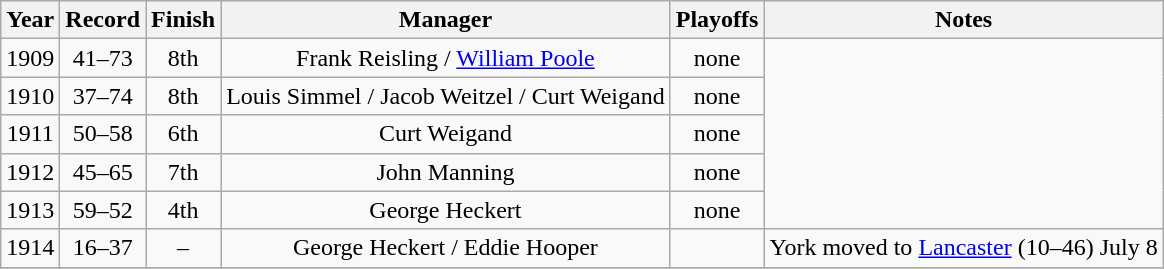<table class="wikitable" style="text-align:center">
<tr>
<th>Year</th>
<th>Record</th>
<th>Finish</th>
<th>Manager</th>
<th>Playoffs</th>
<th>Notes</th>
</tr>
<tr>
<td>1909</td>
<td>41–73</td>
<td>8th</td>
<td>Frank Reisling / <a href='#'>William Poole</a></td>
<td>none</td>
</tr>
<tr>
<td>1910</td>
<td>37–74</td>
<td>8th</td>
<td>Louis Simmel / Jacob Weitzel / Curt Weigand</td>
<td>none</td>
</tr>
<tr>
<td>1911</td>
<td>50–58</td>
<td>6th</td>
<td>Curt Weigand</td>
<td>none</td>
</tr>
<tr>
<td>1912</td>
<td>45–65</td>
<td>7th</td>
<td>John Manning</td>
<td>none</td>
</tr>
<tr>
<td>1913</td>
<td>59–52</td>
<td>4th</td>
<td>George Heckert</td>
<td>none</td>
</tr>
<tr>
<td>1914</td>
<td>16–37</td>
<td>–</td>
<td>George Heckert / Eddie Hooper</td>
<td></td>
<td>York moved to <a href='#'>Lancaster</a> (10–46) July 8</td>
</tr>
<tr>
</tr>
</table>
